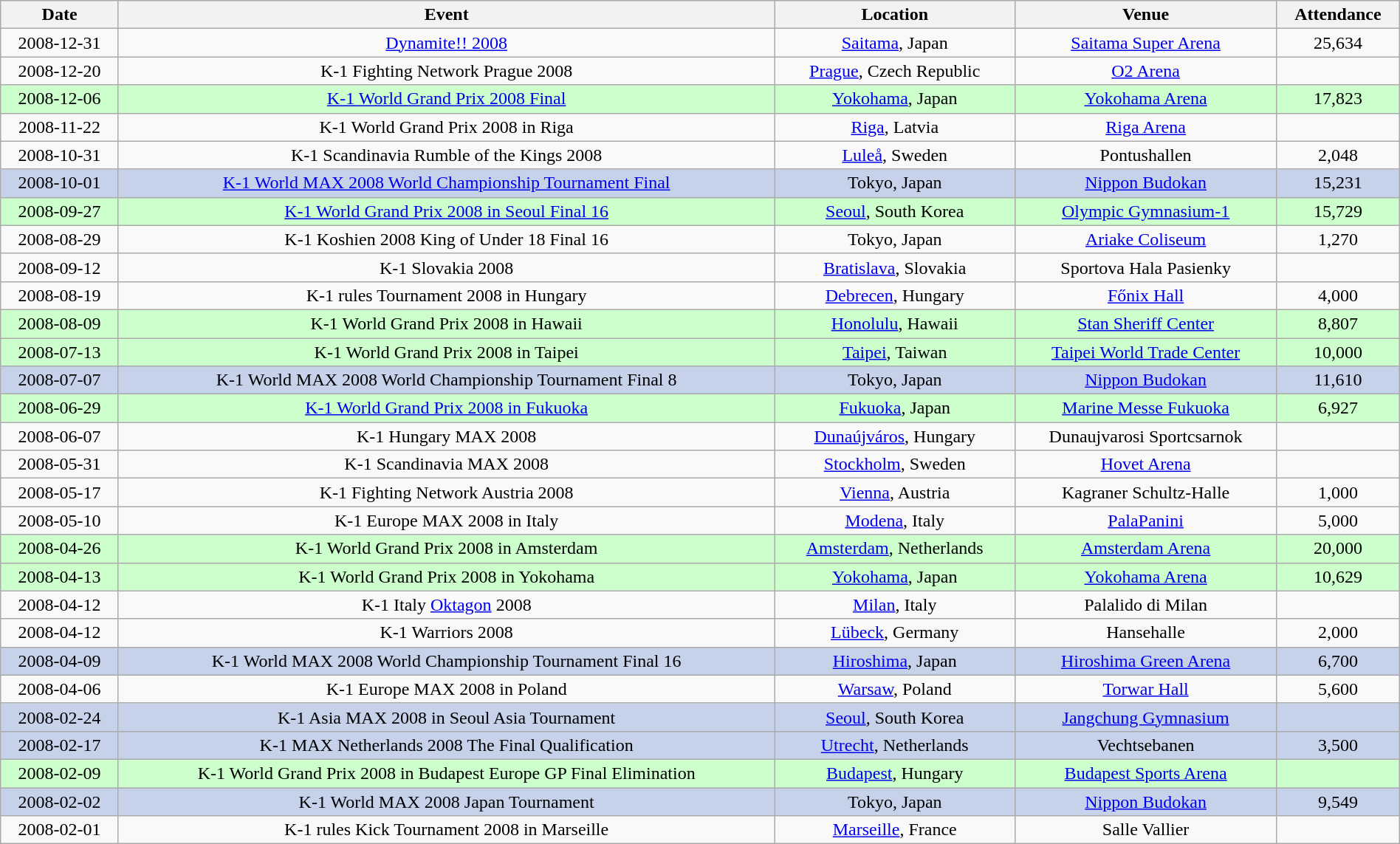<table class="wikitable" style="width:100%; text-align:center">
<tr>
<th>Date</th>
<th>Event</th>
<th>Location</th>
<th>Venue</th>
<th>Attendance</th>
</tr>
<tr>
<td>2008-12-31</td>
<td><a href='#'>Dynamite!! 2008</a></td>
<td> <a href='#'>Saitama</a>, Japan</td>
<td><a href='#'>Saitama Super Arena</a></td>
<td>25,634</td>
</tr>
<tr>
<td>2008-12-20</td>
<td>K-1 Fighting Network Prague 2008</td>
<td> <a href='#'>Prague</a>, Czech Republic</td>
<td><a href='#'>O2 Arena</a></td>
<td></td>
</tr>
<tr style="background:#CCFFCC">
<td>2008-12-06</td>
<td><a href='#'>K-1 World Grand Prix 2008 Final</a></td>
<td> <a href='#'>Yokohama</a>, Japan</td>
<td><a href='#'>Yokohama Arena</a></td>
<td>17,823</td>
</tr>
<tr>
<td>2008-11-22</td>
<td>K-1 World Grand Prix 2008 in Riga</td>
<td> <a href='#'>Riga</a>, Latvia</td>
<td><a href='#'>Riga Arena</a></td>
<td></td>
</tr>
<tr>
<td>2008-10-31</td>
<td>K-1 Scandinavia Rumble of the Kings 2008</td>
<td> <a href='#'>Luleå</a>, Sweden</td>
<td>Pontushallen</td>
<td>2,048</td>
</tr>
<tr style="background:#C5D2EA">
<td>2008-10-01</td>
<td><a href='#'>K-1 World MAX 2008 World Championship Tournament Final</a></td>
<td> Tokyo, Japan</td>
<td><a href='#'>Nippon Budokan</a></td>
<td>15,231</td>
</tr>
<tr style="background:#CCFFCC">
<td>2008-09-27</td>
<td><a href='#'>K-1 World Grand Prix 2008 in Seoul Final 16</a></td>
<td> <a href='#'>Seoul</a>, South Korea</td>
<td><a href='#'>Olympic Gymnasium-1</a></td>
<td>15,729</td>
</tr>
<tr>
<td>2008-08-29</td>
<td>K-1 Koshien 2008 King of Under 18 Final 16</td>
<td> Tokyo, Japan</td>
<td><a href='#'>Ariake Coliseum</a></td>
<td>1,270</td>
</tr>
<tr>
<td>2008-09-12</td>
<td>K-1 Slovakia 2008</td>
<td> <a href='#'>Bratislava</a>, Slovakia</td>
<td>Sportova Hala Pasienky</td>
<td></td>
</tr>
<tr>
<td>2008-08-19</td>
<td>K-1 rules Tournament 2008 in Hungary</td>
<td> <a href='#'>Debrecen</a>, Hungary</td>
<td><a href='#'>Főnix Hall</a></td>
<td>4,000</td>
</tr>
<tr style="background:#CCFFCC">
<td>2008-08-09</td>
<td>K-1 World Grand Prix 2008 in Hawaii</td>
<td> <a href='#'>Honolulu</a>, Hawaii</td>
<td><a href='#'>Stan Sheriff Center</a></td>
<td>8,807</td>
</tr>
<tr style="background:#CCFFCC">
<td>2008-07-13</td>
<td>K-1 World Grand Prix 2008 in Taipei</td>
<td> <a href='#'>Taipei</a>, Taiwan</td>
<td><a href='#'>Taipei World Trade Center</a></td>
<td>10,000</td>
</tr>
<tr style="background:#C5D2EA">
<td>2008-07-07</td>
<td>K-1 World MAX 2008 World Championship Tournament Final 8</td>
<td> Tokyo, Japan</td>
<td><a href='#'>Nippon Budokan</a></td>
<td>11,610</td>
</tr>
<tr style="background:#CCFFCC">
<td>2008-06-29</td>
<td><a href='#'>K-1 World Grand Prix 2008 in Fukuoka</a></td>
<td> <a href='#'>Fukuoka</a>, Japan</td>
<td><a href='#'>Marine Messe Fukuoka</a></td>
<td>6,927</td>
</tr>
<tr>
<td>2008-06-07</td>
<td>K-1 Hungary MAX 2008</td>
<td> <a href='#'>Dunaújváros</a>, Hungary</td>
<td>Dunaujvarosi Sportcsarnok</td>
<td></td>
</tr>
<tr>
<td>2008-05-31</td>
<td>K-1 Scandinavia MAX 2008</td>
<td> <a href='#'>Stockholm</a>, Sweden</td>
<td><a href='#'>Hovet Arena</a></td>
<td></td>
</tr>
<tr>
<td>2008-05-17</td>
<td>K-1 Fighting Network Austria 2008</td>
<td> <a href='#'>Vienna</a>, Austria</td>
<td>Kagraner Schultz-Halle</td>
<td>1,000</td>
</tr>
<tr>
<td>2008-05-10</td>
<td>K-1 Europe MAX 2008 in Italy</td>
<td> <a href='#'>Modena</a>, Italy</td>
<td><a href='#'>PalaPanini</a></td>
<td>5,000</td>
</tr>
<tr style="background:#CCFFCC">
<td>2008-04-26</td>
<td>K-1 World Grand Prix 2008 in Amsterdam</td>
<td> <a href='#'>Amsterdam</a>, Netherlands</td>
<td><a href='#'>Amsterdam Arena</a></td>
<td>20,000</td>
</tr>
<tr style="background:#CCFFCC">
<td>2008-04-13</td>
<td>K-1 World Grand Prix 2008 in Yokohama</td>
<td> <a href='#'>Yokohama</a>, Japan</td>
<td><a href='#'>Yokohama Arena</a></td>
<td>10,629</td>
</tr>
<tr>
<td>2008-04-12</td>
<td>K-1 Italy <a href='#'>Oktagon</a> 2008</td>
<td> <a href='#'>Milan</a>, Italy</td>
<td>Palalido di Milan</td>
<td></td>
</tr>
<tr>
<td>2008-04-12</td>
<td>K-1 Warriors 2008</td>
<td> <a href='#'>Lübeck</a>, Germany</td>
<td>Hansehalle</td>
<td>2,000</td>
</tr>
<tr style="background:#C5D2EA">
<td>2008-04-09</td>
<td>K-1 World MAX 2008 World Championship Tournament Final 16</td>
<td> <a href='#'>Hiroshima</a>, Japan</td>
<td><a href='#'>Hiroshima Green Arena</a></td>
<td>6,700</td>
</tr>
<tr>
<td>2008-04-06</td>
<td>K-1 Europe MAX 2008 in Poland</td>
<td> <a href='#'>Warsaw</a>, Poland</td>
<td><a href='#'>Torwar Hall</a></td>
<td>5,600</td>
</tr>
<tr style="background:#C5D2EA">
<td>2008-02-24</td>
<td>K-1 Asia MAX 2008 in Seoul Asia Tournament</td>
<td> <a href='#'>Seoul</a>, South Korea</td>
<td><a href='#'>Jangchung Gymnasium</a></td>
<td></td>
</tr>
<tr style="background:#C5D2EA">
<td>2008-02-17</td>
<td>K-1 MAX Netherlands 2008 The Final Qualification</td>
<td> <a href='#'>Utrecht</a>, Netherlands</td>
<td>Vechtsebanen</td>
<td>3,500</td>
</tr>
<tr style="background:#CCFFCC">
<td>2008-02-09</td>
<td>K-1 World Grand Prix 2008 in Budapest Europe GP Final Elimination</td>
<td> <a href='#'>Budapest</a>, Hungary</td>
<td><a href='#'>Budapest Sports Arena</a></td>
<td></td>
</tr>
<tr style="background:#C5D2EA">
<td>2008-02-02</td>
<td>K-1 World MAX 2008 Japan Tournament</td>
<td> Tokyo, Japan</td>
<td><a href='#'>Nippon Budokan</a></td>
<td>9,549</td>
</tr>
<tr>
<td>2008-02-01</td>
<td>K-1 rules Kick Tournament 2008 in Marseille</td>
<td> <a href='#'>Marseille</a>, France</td>
<td>Salle Vallier</td>
<td></td>
</tr>
</table>
